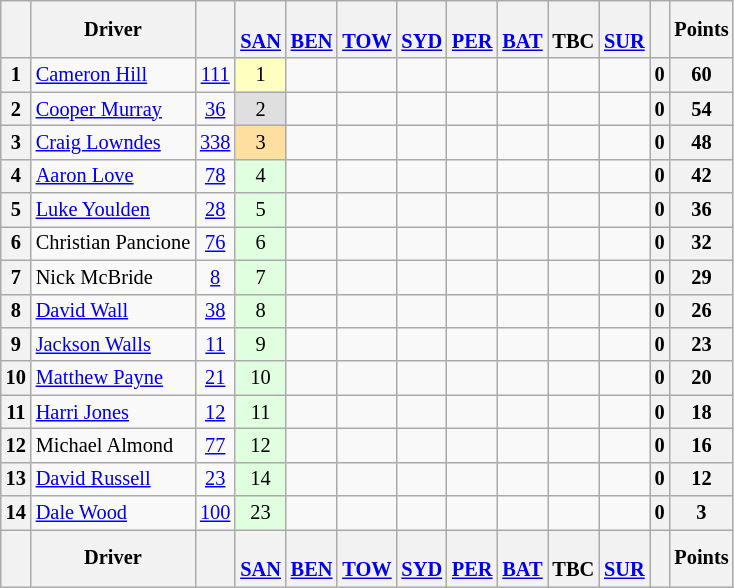<table class="wikitable" style="font-size: 85%;">
<tr style="vertical-align:middle">
<th></th>
<th>Driver</th>
<th style="vertical-align:middle;background"></th>
<th><br><a href='#'>SAN</a></th>
<th><br><a href='#'>BEN</a></th>
<th><br><a href='#'>TOW</a></th>
<th><br><a href='#'>SYD</a></th>
<th><br><a href='#'>PER</a></th>
<th><br><a href='#'>BAT</a></th>
<th><br>TBC</th>
<th><br><a href='#'>SUR</a></th>
<th></th>
<th>Points</th>
</tr>
<tr>
<th>1</th>
<td> <a href='#'>Cameron Hill</a></td>
<td align=center><a href='#'>111</a></td>
<td align=center style=background:#ffffbf>1</td>
<td align=center style=background:#></td>
<td align=center style=background:#></td>
<td align=center style=background:#></td>
<td align=center style=background:#></td>
<td align=center style=background:#></td>
<td align=center style=background:#></td>
<td align=center style=background:#></td>
<th>0</th>
<th>60</th>
</tr>
<tr>
<th>2</th>
<td> <a href='#'>Cooper Murray</a></td>
<td align=center><a href='#'>36</a></td>
<td align=center style=background:#dfdfdf>2</td>
<td align=center style=background:#></td>
<td align=center style=background:#></td>
<td align=center style=background:#></td>
<td align=center style=background:#></td>
<td align=center style=background:#></td>
<td align=center style=background:#></td>
<td align=center style=background:#></td>
<th>0</th>
<th>54</th>
</tr>
<tr>
<th>3</th>
<td> <a href='#'>Craig Lowndes</a></td>
<td align=center><a href='#'>338</a></td>
<td align=center style=background:#ffdf9f>3</td>
<td align=center style=background:#></td>
<td align=center style=background:#></td>
<td align=center style=background:#></td>
<td align=center style=background:#></td>
<td align=center style=background:#></td>
<td align=center style=background:#></td>
<td align=center style=background:#></td>
<th>0</th>
<th>48</th>
</tr>
<tr>
<th>4</th>
<td> <a href='#'>Aaron Love</a></td>
<td align=center><a href='#'>78</a></td>
<td align=center style=background:#dfffdf>4</td>
<td align=center style=background:#></td>
<td align=center style=background:#></td>
<td align=center style=background:#></td>
<td align=center style=background:#></td>
<td align=center style=background:#></td>
<td align=center style=background:#></td>
<td align=center style=background:#></td>
<th>0</th>
<th>42</th>
</tr>
<tr>
<th>5</th>
<td> <a href='#'>Luke Youlden</a></td>
<td align=center><a href='#'>28</a></td>
<td align=center style=background:#dfffdf>5</td>
<td align=center style=background:#></td>
<td align=center style=background:#></td>
<td align=center style=background:#></td>
<td align=center style=background:#></td>
<td align=center style=background:#></td>
<td align=center style=background:#></td>
<td align=center style=background:#></td>
<th>0</th>
<th>36</th>
</tr>
<tr>
<th>6</th>
<td> Christian Pancione</td>
<td align=center><a href='#'>76</a></td>
<td align=center style=background:#dfffdf>6</td>
<td align=center style=background:#></td>
<td align=center style=background:#></td>
<td align=center style=background:#></td>
<td align=center style=background:#></td>
<td align=center style=background:#></td>
<td align=center style=background:#></td>
<td align=center style=background:#></td>
<th>0</th>
<th>32</th>
</tr>
<tr>
<th>7</th>
<td> Nick McBride</td>
<td align=center><a href='#'>8</a></td>
<td align=center style=background:#dfffdf>7</td>
<td align=center style=background:#></td>
<td align=center style=background:#></td>
<td align=center style=background:#></td>
<td align=center style=background:#></td>
<td align=center style=background:#></td>
<td align=center style=background:#></td>
<td align=center style=background:#></td>
<th>0</th>
<th>29</th>
</tr>
<tr>
<th>8</th>
<td> <a href='#'>David Wall</a></td>
<td align=center><a href='#'>38</a></td>
<td align=center style=background:#dfffdf>8</td>
<td align=center style=background:#></td>
<td align=center style=background:#></td>
<td align=center style=background:#></td>
<td align=center style=background:#></td>
<td align=center style=background:#></td>
<td align=center style=background:#></td>
<td align=center style=background:#></td>
<th>0</th>
<th>26</th>
</tr>
<tr>
<th>9</th>
<td> <a href='#'>Jackson Walls</a></td>
<td align=center><a href='#'>11</a></td>
<td align=center style=background:#dfffdf>9</td>
<td align=center style=background:#></td>
<td align=center style=background:#></td>
<td align=center style=background:#></td>
<td align=center style=background:#></td>
<td align=center style=background:#></td>
<td align=center style=background:#></td>
<td align=center style=background:#></td>
<th>0</th>
<th>23</th>
</tr>
<tr>
<th>10</th>
<td> <a href='#'>Matthew Payne</a></td>
<td align=center><a href='#'>21</a></td>
<td align=center style=background:#dfffdf>10</td>
<td align=center style=background:#></td>
<td align=center style=background:#></td>
<td align=center style=background:#></td>
<td align=center style=background:#></td>
<td align=center style=background:#></td>
<td align=center style=background:#></td>
<td align=center style=background:#></td>
<th>0</th>
<th>20</th>
</tr>
<tr>
<th>11</th>
<td> <a href='#'>Harri Jones</a></td>
<td align=center><a href='#'>12</a></td>
<td align=center style=background:#dfffdf>11</td>
<td align=center style=background:#></td>
<td align=center style=background:#></td>
<td align=center style=background:#></td>
<td align=center style=background:#></td>
<td align=center style=background:#></td>
<td align=center style=background:#></td>
<td align=center style=background:#></td>
<th>0</th>
<th>18</th>
</tr>
<tr>
<th>12</th>
<td> Michael Almond</td>
<td align=center><a href='#'>77</a></td>
<td align=center style=background:#dfffdf>12</td>
<td align=center style=background:#></td>
<td align=center style=background:#></td>
<td align=center style=background:#></td>
<td align=center style=background:#></td>
<td align=center style=background:#></td>
<td align=center style=background:#></td>
<td align=center style=background:#></td>
<th>0</th>
<th>16</th>
</tr>
<tr>
<th>13</th>
<td> <a href='#'>David Russell</a></td>
<td align=center><a href='#'>23</a></td>
<td align=center style=background:#dfffdf>14</td>
<td align=center style=background:#></td>
<td align=center style=background:#></td>
<td align=center style=background:#></td>
<td align=center style=background:#></td>
<td align=center style=background:#></td>
<td align=center style=background:#></td>
<td align=center style=background:#></td>
<th>0</th>
<th>12</th>
</tr>
<tr>
<th>14</th>
<td> <a href='#'>Dale Wood</a></td>
<td align=center><a href='#'>100</a></td>
<td align=center style=background:#dfffdf>23</td>
<td align=center style=background:#></td>
<td align=center style=background:#></td>
<td align=center style=background:#></td>
<td align=center style=background:#></td>
<td align=center style=background:#></td>
<td align=center style=background:#></td>
<td align=center style=background:#></td>
<th>0</th>
<th>3</th>
</tr>
<tr>
<th></th>
<th>Driver</th>
<th style="vertical-align:middle;background"></th>
<th><br><a href='#'>SAN</a></th>
<th><br><a href='#'>BEN</a></th>
<th><br><a href='#'>TOW</a></th>
<th><br><a href='#'>SYD</a></th>
<th><br><a href='#'>PER</a></th>
<th><br><a href='#'>BAT</a></th>
<th><br>TBC</th>
<th><br><a href='#'>SUR</a></th>
<th></th>
<th>Points</th>
</tr>
</table>
